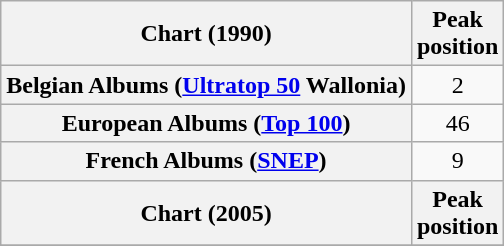<table class="wikitable sortable plainrowheaders" style="text-align:center">
<tr>
<th scope="col">Chart (1990)</th>
<th scope="col">Peak<br>position</th>
</tr>
<tr>
<th scope="row">Belgian Albums (<a href='#'>Ultratop 50</a> Wallonia)</th>
<td>2</td>
</tr>
<tr>
<th scope="row">European Albums (<a href='#'>Top 100</a>)</th>
<td>46</td>
</tr>
<tr>
<th scope="row">French Albums (<a href='#'>SNEP</a>)</th>
<td>9</td>
</tr>
<tr>
<th scope="col">Chart (2005)</th>
<th scope="col">Peak<br>position</th>
</tr>
<tr>
</tr>
</table>
